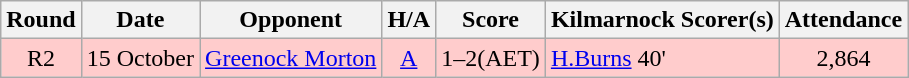<table class="wikitable" style="text-align:center">
<tr>
<th>Round</th>
<th>Date</th>
<th>Opponent</th>
<th>H/A</th>
<th>Score</th>
<th>Kilmarnock Scorer(s)</th>
<th>Attendance</th>
</tr>
<tr bgcolor=#FFCCCC>
<td>R2</td>
<td align=left>15 October</td>
<td align=left><a href='#'>Greenock Morton</a></td>
<td><a href='#'>A</a></td>
<td>1–2(AET)</td>
<td align=left><a href='#'>H.Burns</a> 40'</td>
<td>2,864</td>
</tr>
</table>
